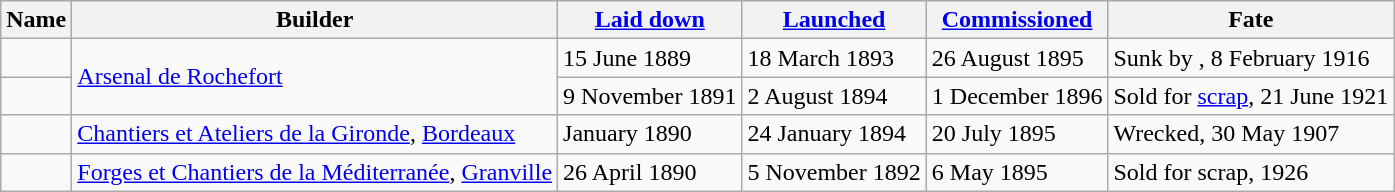<table class="wikitable plainrowheaders">
<tr>
<th scope="col">Name</th>
<th scope="col">Builder</th>
<th scope="col"><a href='#'>Laid down</a></th>
<th scope="col"><a href='#'>Launched</a></th>
<th scope="col"><a href='#'>Commissioned</a></th>
<th scope="col">Fate</th>
</tr>
<tr>
<td scope="row"></td>
<td rowspan=2><a href='#'>Arsenal de Rochefort</a></td>
<td>15 June 1889</td>
<td>18 March 1893</td>
<td>26 August 1895</td>
<td>Sunk by , 8 February 1916</td>
</tr>
<tr>
<td scope="row"></td>
<td>9 November 1891</td>
<td>2 August 1894</td>
<td>1 December 1896</td>
<td>Sold for <a href='#'>scrap</a>, 21 June 1921</td>
</tr>
<tr>
<td scope="row"></td>
<td><a href='#'>Chantiers et Ateliers de la Gironde</a>, <a href='#'>Bordeaux</a></td>
<td>January 1890</td>
<td>24 January 1894</td>
<td>20 July 1895</td>
<td>Wrecked, 30 May 1907</td>
</tr>
<tr>
<td scope="row"></td>
<td><a href='#'>Forges et Chantiers de la Méditerranée</a>, <a href='#'>Granville</a></td>
<td>26 April 1890</td>
<td>5 November 1892</td>
<td>6 May 1895</td>
<td>Sold for scrap, 1926</td>
</tr>
</table>
